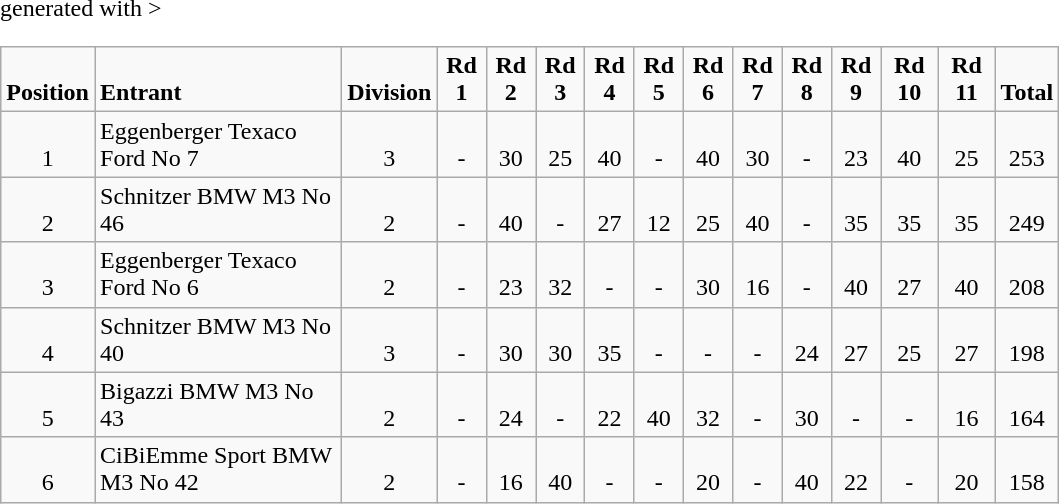<table class="wikitable" <hiddentext>generated with >
<tr style="font-weight:bold">
<td width="40.5" Height="12.75" align="center" valign="bottom">Position</td>
<td width="157.5"  valign="bottom">Entrant</td>
<td width="38.25" align="center" valign="bottom">Division</td>
<td width="25.5" align="center" valign="bottom">Rd 1</td>
<td width="25.5" align="center" valign="bottom">Rd 2</td>
<td width="25.5" align="center" valign="bottom">Rd 3</td>
<td width="25.5" align="center" valign="bottom">Rd 4</td>
<td width="25.5" align="center" valign="bottom">Rd 5</td>
<td width="25.5" align="center" valign="bottom">Rd 6</td>
<td width="25.5" align="center" valign="bottom">Rd 7</td>
<td width="25.5" align="center" valign="bottom">Rd 8</td>
<td width="25.5" align="center" valign="bottom">Rd 9</td>
<td width="30.75" align="center" valign="bottom">Rd 10</td>
<td width="30.75" align="center" valign="bottom">Rd 11</td>
<td width="26.25" align="center" valign="bottom">Total</td>
</tr>
<tr>
<td Height="12.75" align="center" valign="bottom">1</td>
<td valign="bottom"> Eggenberger Texaco Ford No 7 </td>
<td align="center" valign="bottom">3</td>
<td align="center" valign="bottom">-</td>
<td align="center" valign="bottom">30</td>
<td align="center" valign="bottom">25</td>
<td align="center" valign="bottom">40</td>
<td align="center" valign="bottom">-</td>
<td align="center" valign="bottom">40</td>
<td align="center" valign="bottom">30</td>
<td align="center" valign="bottom">-</td>
<td align="center" valign="bottom">23</td>
<td align="center" valign="bottom">40</td>
<td align="center" valign="bottom">25</td>
<td align="center" valign="bottom">253</td>
</tr>
<tr>
<td Height="12.75" align="center" valign="bottom">2</td>
<td valign="bottom"> Schnitzer BMW M3 No 46</td>
<td align="center" valign="bottom">2</td>
<td align="center" valign="bottom">-</td>
<td align="center" valign="bottom">40</td>
<td align="center" valign="bottom">-</td>
<td align="center" valign="bottom">27</td>
<td align="center" valign="bottom">12</td>
<td align="center" valign="bottom">25</td>
<td align="center" valign="bottom">40</td>
<td align="center" valign="bottom">-</td>
<td align="center" valign="bottom">35</td>
<td align="center" valign="bottom">35</td>
<td align="center" valign="bottom">35</td>
<td align="center" valign="bottom">249</td>
</tr>
<tr>
<td Height="12.75" align="center" valign="bottom">3</td>
<td valign="bottom"> Eggenberger Texaco Ford No 6</td>
<td align="center" valign="bottom">2</td>
<td align="center" valign="bottom">-</td>
<td align="center" valign="bottom">23</td>
<td align="center" valign="bottom">32</td>
<td align="center" valign="bottom">-</td>
<td align="center" valign="bottom">-</td>
<td align="center" valign="bottom">30</td>
<td align="center" valign="bottom">16</td>
<td align="center" valign="bottom">-</td>
<td align="center" valign="bottom">40</td>
<td align="center" valign="bottom">27</td>
<td align="center" valign="bottom">40</td>
<td align="center" valign="bottom">208</td>
</tr>
<tr>
<td Height="12.75" align="center" valign="bottom">4</td>
<td valign="bottom"> Schnitzer BMW M3 No 40</td>
<td align="center" valign="bottom">3</td>
<td align="center" valign="bottom">-</td>
<td align="center" valign="bottom">30</td>
<td align="center" valign="bottom">30</td>
<td align="center" valign="bottom">35</td>
<td align="center" valign="bottom">-</td>
<td align="center" valign="bottom">-</td>
<td align="center" valign="bottom">-</td>
<td align="center" valign="bottom">24</td>
<td align="center" valign="bottom">27</td>
<td align="center" valign="bottom">25</td>
<td align="center" valign="bottom">27</td>
<td align="center" valign="bottom">198</td>
</tr>
<tr>
<td Height="12.75" align="center" valign="bottom">5</td>
<td valign="bottom"> Bigazzi BMW M3 No 43</td>
<td align="center" valign="bottom">2</td>
<td align="center" valign="bottom">-</td>
<td align="center" valign="bottom">24</td>
<td align="center" valign="bottom">-</td>
<td align="center" valign="bottom">22</td>
<td align="center" valign="bottom">40</td>
<td align="center" valign="bottom">32</td>
<td align="center" valign="bottom">-</td>
<td align="center" valign="bottom">30</td>
<td align="center" valign="bottom">-</td>
<td align="center" valign="bottom">-</td>
<td align="center" valign="bottom">16</td>
<td align="center" valign="bottom">164</td>
</tr>
<tr>
<td Height="12.75" align="center" valign="bottom">6</td>
<td valign="bottom"> CiBiEmme Sport BMW M3 No 42</td>
<td align="center" valign="bottom">2</td>
<td align="center" valign="bottom">-</td>
<td align="center" valign="bottom">16</td>
<td align="center" valign="bottom">40</td>
<td align="center" valign="bottom">-</td>
<td align="center" valign="bottom">-</td>
<td align="center" valign="bottom">20</td>
<td align="center" valign="bottom">-</td>
<td align="center" valign="bottom">40</td>
<td align="center" valign="bottom">22</td>
<td align="center" valign="bottom">-</td>
<td align="center" valign="bottom">20</td>
<td align="center" valign="bottom">158</td>
</tr>
</table>
